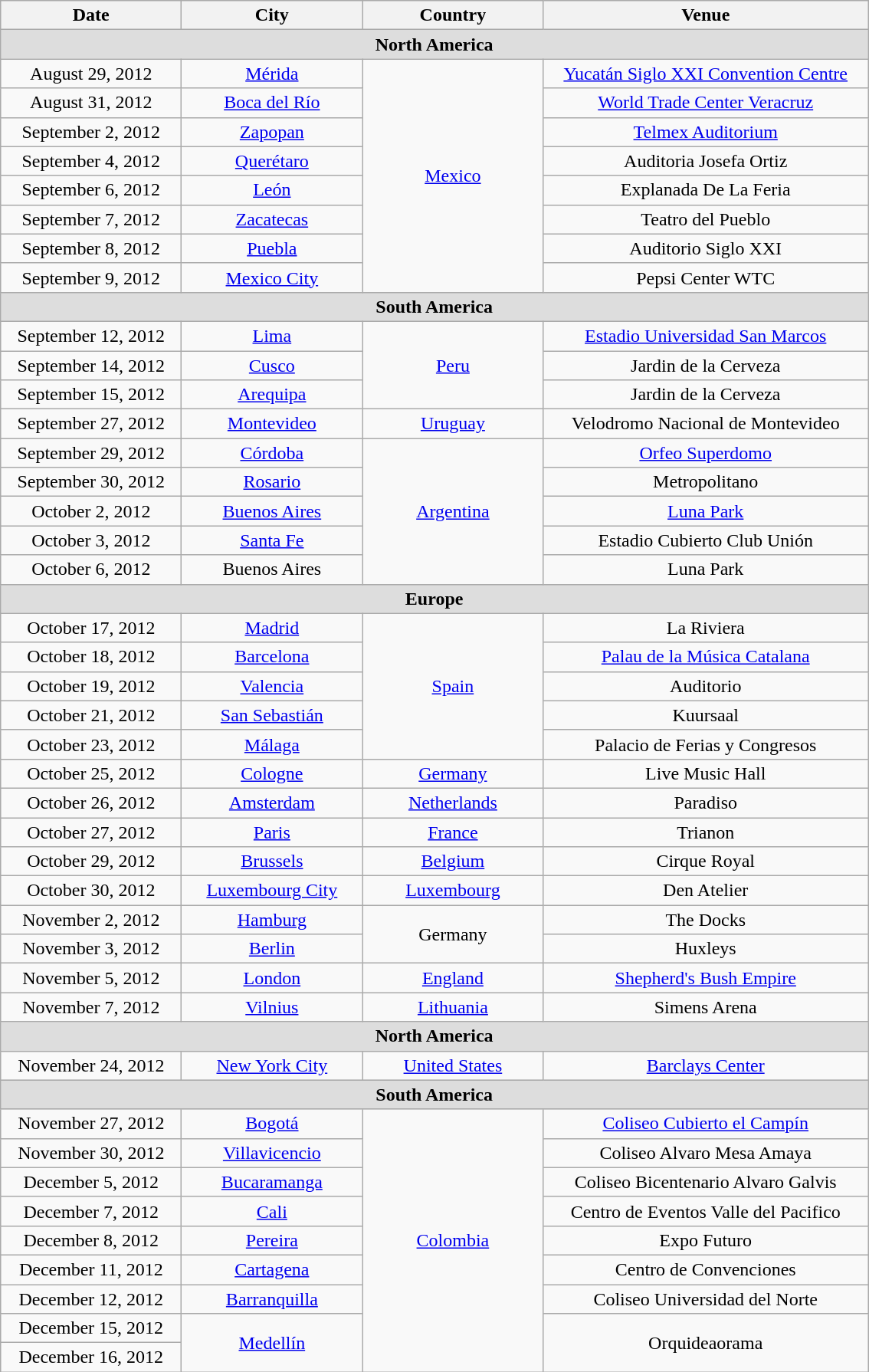<table class="wikitable" style="text-align:center;">
<tr>
<th style="width:150px;">Date</th>
<th style="width:150px;">City</th>
<th style="width:150px;">Country</th>
<th style="width:275px;">Venue</th>
</tr>
<tr style="background:#ddd;">
<td colspan="4"><strong>North America</strong></td>
</tr>
<tr>
<td>August 29, 2012</td>
<td><a href='#'>Mérida</a></td>
<td rowspan="8"><a href='#'>Mexico</a></td>
<td><a href='#'>Yucatán Siglo XXI Convention Centre</a></td>
</tr>
<tr>
<td>August 31, 2012</td>
<td><a href='#'>Boca del Río</a></td>
<td><a href='#'>World Trade Center Veracruz</a></td>
</tr>
<tr>
<td>September 2, 2012</td>
<td><a href='#'>Zapopan</a></td>
<td><a href='#'>Telmex Auditorium</a></td>
</tr>
<tr>
<td>September 4, 2012</td>
<td><a href='#'>Querétaro</a></td>
<td>Auditoria Josefa Ortiz</td>
</tr>
<tr>
<td>September 6, 2012</td>
<td><a href='#'>León</a></td>
<td>Explanada De La Feria</td>
</tr>
<tr>
<td>September 7, 2012</td>
<td><a href='#'>Zacatecas</a></td>
<td>Teatro del Pueblo</td>
</tr>
<tr>
<td>September 8, 2012</td>
<td><a href='#'>Puebla</a></td>
<td>Auditorio Siglo XXI</td>
</tr>
<tr>
<td>September 9, 2012</td>
<td><a href='#'>Mexico City</a></td>
<td>Pepsi Center WTC</td>
</tr>
<tr style="background:#ddd;">
<td colspan="4"><strong>South America</strong></td>
</tr>
<tr>
<td>September 12, 2012</td>
<td><a href='#'>Lima</a></td>
<td rowspan="3"><a href='#'>Peru</a></td>
<td><a href='#'>Estadio Universidad San Marcos</a></td>
</tr>
<tr>
<td>September 14, 2012</td>
<td><a href='#'>Cusco</a></td>
<td>Jardin de la Cerveza</td>
</tr>
<tr>
<td>September 15, 2012</td>
<td><a href='#'>Arequipa</a></td>
<td>Jardin de la Cerveza</td>
</tr>
<tr>
<td>September 27, 2012</td>
<td><a href='#'>Montevideo</a></td>
<td><a href='#'>Uruguay</a></td>
<td>Velodromo Nacional de Montevideo</td>
</tr>
<tr>
<td>September 29, 2012</td>
<td><a href='#'>Córdoba</a></td>
<td rowspan="5"><a href='#'>Argentina</a></td>
<td><a href='#'>Orfeo Superdomo</a></td>
</tr>
<tr>
<td>September 30, 2012</td>
<td><a href='#'>Rosario</a></td>
<td>Metropolitano</td>
</tr>
<tr>
<td>October 2, 2012</td>
<td><a href='#'>Buenos Aires</a></td>
<td><a href='#'>Luna Park</a></td>
</tr>
<tr>
<td>October 3, 2012</td>
<td><a href='#'>Santa Fe</a></td>
<td>Estadio Cubierto Club Unión</td>
</tr>
<tr>
<td>October 6, 2012</td>
<td>Buenos Aires</td>
<td>Luna Park</td>
</tr>
<tr style="background:#ddd;">
<td colspan="4"><strong>Europe</strong></td>
</tr>
<tr>
<td>October 17, 2012</td>
<td><a href='#'>Madrid</a></td>
<td rowspan="5"><a href='#'>Spain</a></td>
<td>La Riviera</td>
</tr>
<tr>
<td>October 18, 2012</td>
<td><a href='#'>Barcelona</a></td>
<td><a href='#'>Palau de la Música Catalana</a></td>
</tr>
<tr>
<td>October 19, 2012</td>
<td><a href='#'>Valencia</a></td>
<td>Auditorio</td>
</tr>
<tr>
<td>October 21, 2012</td>
<td><a href='#'>San Sebastián</a></td>
<td>Kuursaal</td>
</tr>
<tr>
<td>October 23, 2012</td>
<td><a href='#'>Málaga</a></td>
<td>Palacio de Ferias y Congresos</td>
</tr>
<tr>
<td>October 25, 2012</td>
<td><a href='#'>Cologne</a></td>
<td><a href='#'>Germany</a></td>
<td>Live Music Hall</td>
</tr>
<tr>
<td>October 26, 2012</td>
<td><a href='#'>Amsterdam</a></td>
<td><a href='#'>Netherlands</a></td>
<td>Paradiso</td>
</tr>
<tr>
<td>October 27, 2012</td>
<td><a href='#'>Paris</a></td>
<td><a href='#'>France</a></td>
<td>Trianon</td>
</tr>
<tr>
<td>October 29, 2012</td>
<td><a href='#'>Brussels</a></td>
<td><a href='#'>Belgium</a></td>
<td>Cirque Royal</td>
</tr>
<tr>
<td>October 30, 2012</td>
<td><a href='#'>Luxembourg City</a></td>
<td><a href='#'>Luxembourg</a></td>
<td>Den Atelier</td>
</tr>
<tr>
<td>November 2, 2012</td>
<td><a href='#'>Hamburg</a></td>
<td rowspan="2">Germany</td>
<td>The Docks</td>
</tr>
<tr>
<td>November 3, 2012</td>
<td><a href='#'>Berlin</a></td>
<td>Huxleys</td>
</tr>
<tr>
<td>November 5, 2012</td>
<td><a href='#'>London</a></td>
<td><a href='#'>England</a></td>
<td><a href='#'>Shepherd's Bush Empire</a></td>
</tr>
<tr>
<td>November 7, 2012</td>
<td><a href='#'>Vilnius</a></td>
<td><a href='#'>Lithuania</a></td>
<td>Simens Arena</td>
</tr>
<tr style="background:#ddd;">
<td colspan="4"><strong>North America</strong></td>
</tr>
<tr>
<td>November 24, 2012</td>
<td><a href='#'>New York City</a></td>
<td><a href='#'>United States</a></td>
<td><a href='#'>Barclays Center</a></td>
</tr>
<tr style="background:#ddd;">
<td colspan="4"><strong>South America</strong></td>
</tr>
<tr>
<td>November 27, 2012</td>
<td><a href='#'>Bogotá</a></td>
<td rowspan="9"><a href='#'>Colombia</a></td>
<td><a href='#'>Coliseo Cubierto el Campín</a></td>
</tr>
<tr>
<td>November 30, 2012</td>
<td><a href='#'>Villavicencio</a></td>
<td>Coliseo Alvaro Mesa Amaya</td>
</tr>
<tr>
<td>December 5, 2012</td>
<td><a href='#'>Bucaramanga</a></td>
<td>Coliseo Bicentenario Alvaro Galvis</td>
</tr>
<tr>
<td>December 7, 2012</td>
<td><a href='#'>Cali</a></td>
<td>Centro de Eventos Valle del Pacifico</td>
</tr>
<tr>
<td>December 8, 2012</td>
<td><a href='#'>Pereira</a></td>
<td>Expo Futuro</td>
</tr>
<tr>
<td>December 11, 2012</td>
<td><a href='#'>Cartagena</a></td>
<td>Centro de Convenciones</td>
</tr>
<tr>
<td>December 12, 2012</td>
<td><a href='#'>Barranquilla</a></td>
<td>Coliseo Universidad del Norte</td>
</tr>
<tr>
<td>December 15, 2012</td>
<td rowspan="2"><a href='#'>Medellín</a></td>
<td rowspan="2">Orquideaorama</td>
</tr>
<tr>
<td>December 16, 2012</td>
</tr>
</table>
